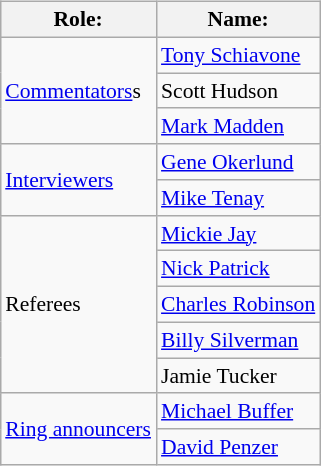<table class=wikitable style="font-size:90%; margin: 0.5em 0 0.5em 1em; float: right; clear: right;">
<tr>
<th>Role:</th>
<th>Name:</th>
</tr>
<tr>
<td rowspan=3><a href='#'>Commentators</a>s</td>
<td><a href='#'>Tony Schiavone</a></td>
</tr>
<tr>
<td>Scott Hudson</td>
</tr>
<tr>
<td><a href='#'>Mark Madden</a></td>
</tr>
<tr>
<td rowspan=2><a href='#'>Interviewers</a></td>
<td><a href='#'>Gene Okerlund</a></td>
</tr>
<tr>
<td><a href='#'>Mike Tenay</a></td>
</tr>
<tr>
<td rowspan=5>Referees</td>
<td><a href='#'>Mickie Jay</a></td>
</tr>
<tr>
<td><a href='#'>Nick Patrick</a></td>
</tr>
<tr>
<td><a href='#'>Charles Robinson</a></td>
</tr>
<tr>
<td><a href='#'>Billy Silverman</a></td>
</tr>
<tr>
<td>Jamie Tucker</td>
</tr>
<tr>
<td rowspan=2><a href='#'>Ring announcers</a></td>
<td><a href='#'>Michael Buffer</a> </td>
</tr>
<tr>
<td><a href='#'>David Penzer</a></td>
</tr>
</table>
